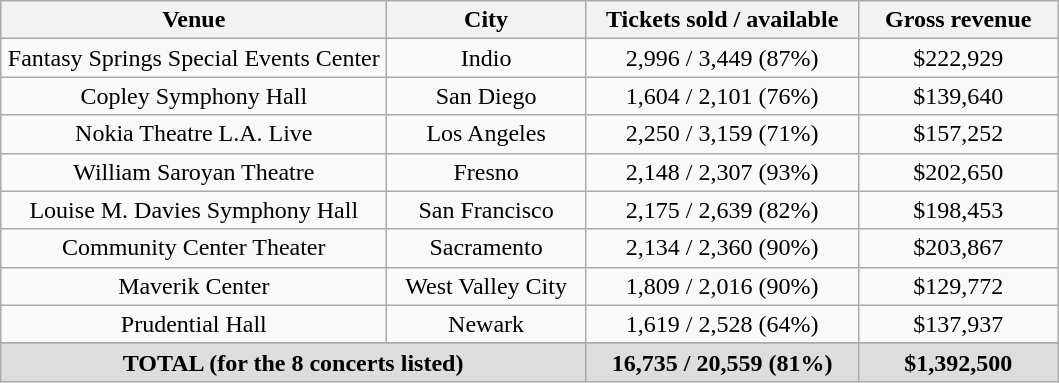<table class="wikitable" style="text-align:center">
<tr>
<th style="width:250px;">Venue</th>
<th style="width:125px;">City</th>
<th style="width:175px;">Tickets sold / available</th>
<th style="width:125px;">Gross revenue</th>
</tr>
<tr>
<td>Fantasy Springs Special Events Center</td>
<td>Indio</td>
<td>2,996 / 3,449 (87%)</td>
<td>$222,929</td>
</tr>
<tr>
<td>Copley Symphony Hall</td>
<td>San Diego</td>
<td>1,604 / 2,101 (76%)</td>
<td>$139,640</td>
</tr>
<tr>
<td>Nokia Theatre L.A. Live</td>
<td>Los Angeles</td>
<td>2,250 / 3,159 (71%)</td>
<td>$157,252</td>
</tr>
<tr>
<td>William Saroyan Theatre</td>
<td>Fresno</td>
<td>2,148 / 2,307 (93%)</td>
<td>$202,650</td>
</tr>
<tr>
<td>Louise M. Davies Symphony Hall</td>
<td>San Francisco</td>
<td>2,175 / 2,639 (82%)</td>
<td>$198,453</td>
</tr>
<tr>
<td>Community Center Theater</td>
<td>Sacramento</td>
<td>2,134 / 2,360 (90%)</td>
<td>$203,867</td>
</tr>
<tr>
<td>Maverik Center</td>
<td>West Valley City</td>
<td>1,809 / 2,016 (90%)</td>
<td>$129,772</td>
</tr>
<tr>
<td>Prudential Hall</td>
<td>Newark</td>
<td>1,619 / 2,528 (64%)</td>
<td>$137,937</td>
</tr>
<tr>
</tr>
<tr style="background:#ddd;">
<td colspan="2"><strong>TOTAL (for the 8 concerts listed)</strong></td>
<td><strong>16,735 / 20,559 (81%)</strong></td>
<td><strong>$1,392,500</strong></td>
</tr>
</table>
